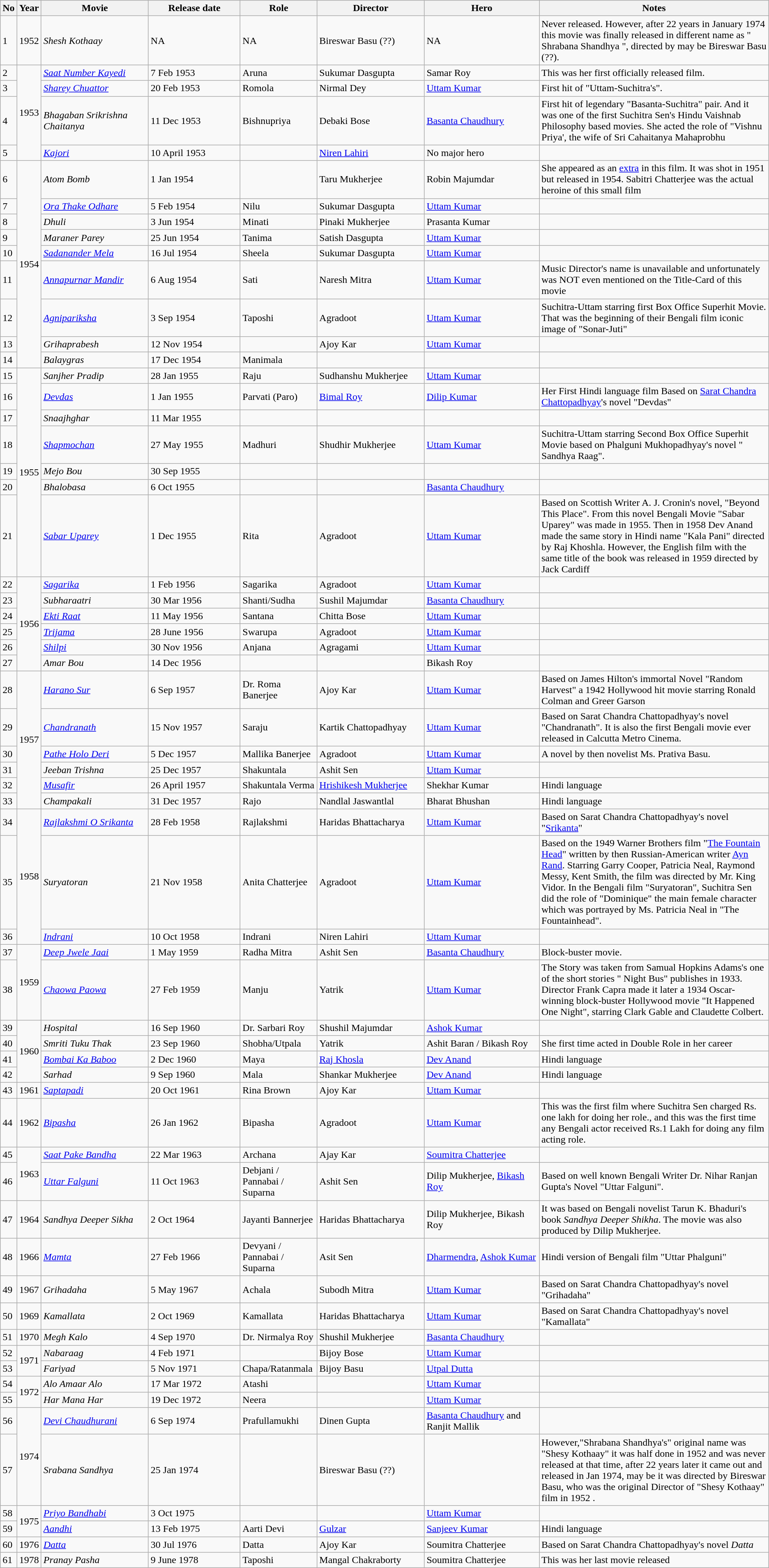<table class="wikitable">
<tr>
<th width="2%">No</th>
<th width="3%">Year</th>
<th width="14%">Movie</th>
<th width="12%">Release date</th>
<th width="10%">Role</th>
<th width="14%">Director</th>
<th width="15%">Hero</th>
<th width="38%">Notes</th>
</tr>
<tr>
<td>1</td>
<td>1952</td>
<td><em>Shesh Kothaay</em></td>
<td>NA</td>
<td>NA</td>
<td>Bireswar Basu (??)</td>
<td>NA</td>
<td>Never released. However, after 22 years in January 1974 this movie was finally released in different name as " Shrabana Shandhya ", directed by may be Bireswar Basu (??).</td>
</tr>
<tr>
<td>2</td>
<td rowspan="4">1953</td>
<td><em><a href='#'>Saat Number Kayedi</a></em></td>
<td>7 Feb 1953</td>
<td>Aruna</td>
<td>Sukumar Dasgupta</td>
<td>Samar Roy</td>
<td>This was her first officially released film.</td>
</tr>
<tr>
<td>3</td>
<td><em><a href='#'>Sharey Chuattor</a></em></td>
<td>20 Feb 1953</td>
<td>Romola</td>
<td>Nirmal Dey</td>
<td><a href='#'>Uttam Kumar</a></td>
<td>First hit of "Uttam-Suchitra's".</td>
</tr>
<tr>
<td>4</td>
<td><em>Bhagaban Srikrishna Chaitanya</em></td>
<td>11 Dec 1953</td>
<td>Bishnupriya</td>
<td>Debaki Bose</td>
<td><a href='#'>Basanta Chaudhury</a></td>
<td>First hit of legendary "Basanta-Suchitra" pair. And it was one of the first Suchitra Sen's Hindu Vaishnab Philosophy based movies. She acted the role of "Vishnu Priya', the wife of Sri Cahaitanya Mahaprobhu</td>
</tr>
<tr>
<td>5</td>
<td><em><a href='#'>Kajori</a></em></td>
<td>10 April 1953</td>
<td></td>
<td><a href='#'>Niren Lahiri</a></td>
<td>No major hero</td>
<td></td>
</tr>
<tr>
<td>6</td>
<td rowspan="9">1954</td>
<td><em>Atom Bomb</em></td>
<td>1 Jan 1954</td>
<td></td>
<td>Taru Mukherjee</td>
<td>Robin Majumdar</td>
<td>She appeared as an <a href='#'>extra</a> in this film. It was shot in 1951 but released in 1954.  Sabitri Chatterjee was the actual heroine of this small film</td>
</tr>
<tr>
<td>7</td>
<td><em><a href='#'>Ora Thake Odhare</a></em></td>
<td>5 Feb 1954</td>
<td>Nilu</td>
<td>Sukumar Dasgupta</td>
<td><a href='#'>Uttam Kumar</a></td>
<td></td>
</tr>
<tr>
<td>8</td>
<td><em>Dhuli</em></td>
<td>3 Jun 1954</td>
<td>Minati</td>
<td>Pinaki Mukherjee</td>
<td>Prasanta Kumar</td>
<td></td>
</tr>
<tr>
<td>9</td>
<td><em>Maraner Parey</em></td>
<td>25 Jun 1954</td>
<td>Tanima</td>
<td>Satish Dasgupta</td>
<td><a href='#'>Uttam Kumar</a></td>
<td></td>
</tr>
<tr>
<td>10</td>
<td><em><a href='#'>Sadanander Mela</a></em></td>
<td>16 Jul 1954</td>
<td>Sheela</td>
<td>Sukumar Dasgupta</td>
<td><a href='#'>Uttam Kumar</a></td>
<td></td>
</tr>
<tr>
<td>11</td>
<td><em><a href='#'>Annapurnar Mandir</a></em></td>
<td>6 Aug 1954</td>
<td>Sati</td>
<td>Naresh Mitra</td>
<td><a href='#'>Uttam Kumar</a></td>
<td>Music Director's name is unavailable and unfortunately was NOT even mentioned on the Title-Card of this movie</td>
</tr>
<tr>
<td>12</td>
<td><a href='#'><em>Agnipariksha</em></a></td>
<td>3 Sep 1954</td>
<td>Taposhi</td>
<td>Agradoot</td>
<td><a href='#'>Uttam Kumar</a></td>
<td>Suchitra-Uttam starring first Box Office Superhit Movie. That was the beginning of their Bengali film iconic image of "Sonar-Juti"</td>
</tr>
<tr>
<td>13</td>
<td><em>Grihaprabesh</em></td>
<td>12 Nov 1954</td>
<td></td>
<td>Ajoy Kar</td>
<td><a href='#'>Uttam Kumar</a></td>
<td></td>
</tr>
<tr>
<td>14</td>
<td><em>Balaygras</em></td>
<td>17 Dec 1954</td>
<td>Manimala</td>
<td></td>
<td></td>
<td></td>
</tr>
<tr>
<td>15</td>
<td rowspan="7">1955</td>
<td><em>Sanjher Pradip</em></td>
<td>28 Jan 1955</td>
<td>Raju</td>
<td>Sudhanshu Mukherjee</td>
<td><a href='#'>Uttam Kumar</a></td>
<td></td>
</tr>
<tr>
<td>16</td>
<td><em><a href='#'>Devdas</a></em></td>
<td>1 Jan 1955</td>
<td>Parvati (Paro)</td>
<td><a href='#'>Bimal Roy</a></td>
<td><a href='#'>Dilip Kumar</a></td>
<td>Her First Hindi language film Based on <a href='#'>Sarat Chandra Chattopadhyay</a>'s novel "Devdas"</td>
</tr>
<tr>
<td>17</td>
<td><em>Snaajhghar</em></td>
<td>11 Mar 1955</td>
<td></td>
<td></td>
<td></td>
<td></td>
</tr>
<tr>
<td>18</td>
<td><a href='#'><em>Shapmochan</em></a></td>
<td>27 May 1955</td>
<td>Madhuri</td>
<td>Shudhir Mukherjee</td>
<td><a href='#'>Uttam Kumar</a></td>
<td>Suchitra-Uttam starring Second Box Office Superhit Movie based on Phalguni Mukhopadhyay's novel " Sandhya Raag".</td>
</tr>
<tr>
<td>19</td>
<td><em>Mejo Bou</em></td>
<td>30 Sep 1955</td>
<td></td>
<td></td>
<td></td>
<td></td>
</tr>
<tr>
<td>20</td>
<td><em>Bhalobasa</em></td>
<td>6 Oct 1955</td>
<td></td>
<td></td>
<td><a href='#'>Basanta Chaudhury</a></td>
<td></td>
</tr>
<tr>
<td>21</td>
<td><em><a href='#'>Sabar Uparey</a></em></td>
<td>1 Dec 1955</td>
<td>Rita</td>
<td>Agradoot</td>
<td><a href='#'>Uttam Kumar</a></td>
<td>Based on Scottish Writer A. J. Cronin's novel, "Beyond This Place". From this novel Bengali Movie "Sabar Uparey" was made in 1955. Then in 1958 Dev Anand made the same story in Hindi name "Kala Pani"  directed by Raj Khoshla. However, the English film with the same title of the book was released in 1959  directed by Jack Cardiff</td>
</tr>
<tr>
<td>22</td>
<td rowspan="6">1956</td>
<td><em><a href='#'>Sagarika</a></em></td>
<td>1 Feb 1956</td>
<td>Sagarika</td>
<td>Agradoot</td>
<td><a href='#'>Uttam Kumar</a></td>
<td></td>
</tr>
<tr>
<td>23</td>
<td><em>Subharaatri</em></td>
<td>30 Mar 1956</td>
<td>Shanti/Sudha</td>
<td>Sushil Majumdar</td>
<td><a href='#'>Basanta Chaudhury</a></td>
<td></td>
</tr>
<tr>
<td>24</td>
<td><em><a href='#'>Ekti Raat</a></em></td>
<td>11 May 1956</td>
<td>Santana</td>
<td>Chitta Bose</td>
<td><a href='#'>Uttam Kumar</a></td>
<td></td>
</tr>
<tr>
<td>25</td>
<td><em><a href='#'>Trijama</a></em></td>
<td>28 June 1956</td>
<td>Swarupa</td>
<td>Agradoot</td>
<td><a href='#'>Uttam Kumar</a></td>
<td></td>
</tr>
<tr>
<td>26</td>
<td><em><a href='#'>Shilpi</a></em></td>
<td>30 Nov 1956</td>
<td>Anjana</td>
<td>Agragami</td>
<td><a href='#'>Uttam Kumar</a></td>
<td></td>
</tr>
<tr>
<td>27</td>
<td><em>Amar Bou</em></td>
<td>14 Dec 1956</td>
<td></td>
<td></td>
<td>Bikash Roy</td>
<td></td>
</tr>
<tr>
<td>28</td>
<td rowspan="6">1957</td>
<td><em><a href='#'>Harano Sur</a></em></td>
<td>6 Sep 1957</td>
<td>Dr. Roma Banerjee</td>
<td>Ajoy Kar</td>
<td><a href='#'>Uttam Kumar</a></td>
<td>Based on James Hilton's immortal Novel "Random Harvest" a 1942 Hollywood hit movie starring Ronald Colman and Greer Garson</td>
</tr>
<tr>
<td>29</td>
<td><em><a href='#'>Chandranath</a></em></td>
<td>15 Nov 1957</td>
<td>Saraju</td>
<td>Kartik Chattopadhyay</td>
<td><a href='#'>Uttam Kumar</a></td>
<td>Based on Sarat Chandra Chattopadhyay's novel "Chandranath". It is also the first Bengali movie ever released in Calcutta Metro Cinema.</td>
</tr>
<tr>
<td>30</td>
<td><em><a href='#'>Pathe Holo Deri</a></em></td>
<td>5 Dec 1957</td>
<td>Mallika Banerjee</td>
<td>Agradoot</td>
<td><a href='#'>Uttam Kumar</a></td>
<td>A novel by then novelist Ms. Prativa Basu.</td>
</tr>
<tr>
<td>31</td>
<td><em>Jeeban Trishna</em></td>
<td>25 Dec 1957</td>
<td>Shakuntala</td>
<td>Ashit Sen</td>
<td><a href='#'>Uttam Kumar</a></td>
<td></td>
</tr>
<tr>
<td>32</td>
<td><a href='#'><em>Musafir</em></a></td>
<td>26 April 1957</td>
<td>Shakuntala Verma</td>
<td><a href='#'>Hrishikesh Mukherjee</a></td>
<td>Shekhar Kumar</td>
<td>Hindi language</td>
</tr>
<tr>
<td>33</td>
<td><em>Champakali</em></td>
<td>31 Dec 1957</td>
<td>Rajo</td>
<td>Nandlal Jaswantlal</td>
<td>Bharat Bhushan</td>
<td>Hindi language</td>
</tr>
<tr>
<td>34</td>
<td rowspan="3">1958</td>
<td><em><a href='#'>Rajlakshmi O Srikanta</a></em></td>
<td>28 Feb 1958</td>
<td>Rajlakshmi</td>
<td>Haridas Bhattacharya</td>
<td><a href='#'>Uttam Kumar</a></td>
<td>Based on Sarat Chandra Chattopadhyay's novel "<a href='#'>Srikanta</a>"</td>
</tr>
<tr>
<td>35</td>
<td><em>Suryatoran</em></td>
<td>21 Nov 1958</td>
<td>Anita Chatterjee</td>
<td>Agradoot</td>
<td><a href='#'>Uttam Kumar</a></td>
<td>Based on the 1949 Warner Brothers film "<a href='#'>The Fountain Head</a>" written by then Russian-American writer <a href='#'>Ayn Rand</a>.  Starring Garry Cooper, Patricia Neal, Raymond Messy, Kent Smith, the film was directed by Mr. King Vidor. In the Bengali film "Suryatoran", Suchitra Sen did the role of "Dominique" the main female character which was portrayed by Ms. Patricia Neal in "The Fountainhead".</td>
</tr>
<tr>
<td>36</td>
<td><em><a href='#'>Indrani</a></em></td>
<td>10 Oct 1958</td>
<td>Indrani</td>
<td>Niren Lahiri</td>
<td><a href='#'>Uttam Kumar</a></td>
<td></td>
</tr>
<tr>
<td>37</td>
<td rowspan="2">1959</td>
<td><em><a href='#'>Deep Jwele Jaai</a></em></td>
<td>1 May 1959</td>
<td>Radha Mitra</td>
<td>Ashit Sen</td>
<td><a href='#'>Basanta Chaudhury</a></td>
<td>Block-buster movie.</td>
</tr>
<tr>
<td>38</td>
<td><em><a href='#'>Chaowa Paowa</a></em></td>
<td>27 Feb 1959</td>
<td>Manju</td>
<td>Yatrik</td>
<td><a href='#'>Uttam Kumar</a></td>
<td>The Story was taken from Samual Hopkins Adams's one of the short stories " Night Bus" publishes in 1933. Director Frank Capra made it later a 1934 Oscar-winning block-buster Hollywood movie "It Happened One Night", starring Clark Gable and Claudette Colbert.</td>
</tr>
<tr>
<td>39</td>
<td rowspan="4">1960</td>
<td><em>Hospital</em></td>
<td>16 Sep 1960</td>
<td>Dr. Sarbari Roy</td>
<td>Shushil Majumdar</td>
<td><a href='#'>Ashok Kumar</a></td>
<td></td>
</tr>
<tr>
<td>40</td>
<td><em>Smriti Tuku Thak</em></td>
<td>23 Sep 1960</td>
<td>Shobha/Utpala</td>
<td>Yatrik</td>
<td>Ashit Baran / Bikash Roy</td>
<td>She first time acted in Double Role in her career</td>
</tr>
<tr>
<td>41</td>
<td><em><a href='#'>Bombai Ka Baboo</a></em></td>
<td>2 Dec 1960</td>
<td>Maya</td>
<td><a href='#'>Raj Khosla</a></td>
<td><a href='#'>Dev Anand</a></td>
<td>Hindi language</td>
</tr>
<tr>
<td>42</td>
<td><em>Sarhad</em></td>
<td>9 Sep 1960</td>
<td>Mala</td>
<td>Shankar Mukherjee</td>
<td><a href='#'>Dev Anand</a></td>
<td>Hindi language</td>
</tr>
<tr>
<td>43</td>
<td>1961</td>
<td><em><a href='#'>Saptapadi</a></em></td>
<td>20 Oct 1961</td>
<td>Rina Brown</td>
<td>Ajoy Kar</td>
<td><a href='#'>Uttam Kumar</a></td>
<td></td>
</tr>
<tr>
<td>44</td>
<td>1962</td>
<td><em><a href='#'>Bipasha</a></em></td>
<td>26 Jan 1962</td>
<td>Bipasha</td>
<td>Agradoot</td>
<td><a href='#'>Uttam Kumar</a></td>
<td>This was the first film where Suchitra Sen charged Rs. one lakh for doing her role., and this was the first time any Bengali actor received Rs.1 Lakh for doing any film acting role.</td>
</tr>
<tr>
<td>45</td>
<td rowspan="2">1963</td>
<td><em><a href='#'>Saat Pake Bandha</a></em></td>
<td>22 Mar 1963</td>
<td>Archana</td>
<td>Ajay Kar</td>
<td><a href='#'>Soumitra Chatterjee</a></td>
<td></td>
</tr>
<tr>
<td>46</td>
<td><em><a href='#'>Uttar Falguni</a></em></td>
<td>11 Oct 1963</td>
<td>Debjani / Pannabai / Suparna</td>
<td>Ashit Sen</td>
<td>Dilip Mukherjee, <a href='#'>Bikash Roy</a></td>
<td>Based on well known Bengali Writer Dr. Nihar Ranjan Gupta's Novel "Uttar Falguni".</td>
</tr>
<tr>
<td>47</td>
<td>1964</td>
<td><em>Sandhya Deeper Sikha</em></td>
<td>2 Oct 1964</td>
<td>Jayanti Bannerjee</td>
<td>Haridas Bhattacharya</td>
<td>Dilip Mukherjee, Bikash Roy</td>
<td>It was based on Bengali novelist Tarun K. Bhaduri's book <em>Sandhya Deeper Shikha</em>. The movie was also produced by Dilip Mukherjee.</td>
</tr>
<tr>
<td>48</td>
<td>1966</td>
<td><em><a href='#'>Mamta</a></em></td>
<td>27 Feb 1966</td>
<td>Devyani / Pannabai / Suparna</td>
<td>Asit Sen</td>
<td><a href='#'>Dharmendra</a>, <a href='#'>Ashok Kumar</a></td>
<td>Hindi version of Bengali film "Uttar Phalguni"</td>
</tr>
<tr>
<td>49</td>
<td>1967</td>
<td><em>Grihadaha</em></td>
<td>5 May 1967</td>
<td>Achala</td>
<td>Subodh Mitra</td>
<td><a href='#'>Uttam Kumar</a></td>
<td>Based on Sarat Chandra Chattopadhyay's novel "Grihadaha"</td>
</tr>
<tr>
<td>50</td>
<td>1969</td>
<td><em>Kamallata</em></td>
<td>2 Oct 1969</td>
<td>Kamallata</td>
<td>Haridas Bhattacharya</td>
<td><a href='#'>Uttam Kumar</a></td>
<td>Based on Sarat Chandra Chattopadhyay's novel "Kamallata"</td>
</tr>
<tr>
<td>51</td>
<td>1970</td>
<td><em>Megh Kalo</em></td>
<td>4 Sep 1970</td>
<td>Dr. Nirmalya Roy</td>
<td>Shushil Mukherjee</td>
<td><a href='#'>Basanta Chaudhury</a></td>
<td></td>
</tr>
<tr>
<td>52</td>
<td rowspan="2">1971</td>
<td><em>Nabaraag</em></td>
<td>4 Feb 1971</td>
<td></td>
<td>Bijoy Bose</td>
<td><a href='#'>Uttam Kumar</a></td>
<td></td>
</tr>
<tr>
<td>53</td>
<td><em>Fariyad</em></td>
<td>5 Nov 1971</td>
<td>Chapa/Ratanmala</td>
<td>Bijoy Basu</td>
<td><a href='#'>Utpal Dutta</a></td>
<td></td>
</tr>
<tr>
<td>54</td>
<td rowspan="2">1972</td>
<td><em>Alo Amaar Alo</em></td>
<td>17 Mar 1972</td>
<td>Atashi</td>
<td></td>
<td><a href='#'>Uttam Kumar</a></td>
<td></td>
</tr>
<tr>
<td>55</td>
<td><em>Har Mana Har</em></td>
<td>19 Dec 1972</td>
<td>Neera</td>
<td></td>
<td><a href='#'>Uttam Kumar</a></td>
<td></td>
</tr>
<tr>
<td>56</td>
<td rowspan="2">1974</td>
<td><em><a href='#'>Devi Chaudhurani</a></em></td>
<td>6 Sep 1974</td>
<td>Prafullamukhi</td>
<td>Dinen Gupta</td>
<td><a href='#'>Basanta Chaudhury</a> and Ranjit Mallik</td>
<td></td>
</tr>
<tr>
<td>57</td>
<td><em>Srabana Sandhya</em></td>
<td>25 Jan 1974</td>
<td></td>
<td>Bireswar Basu (??)</td>
<td></td>
<td>However,"Shrabana Shandhya's" original name was "Shesy Kothaay" it was half done in 1952 and was never released at that time, after 22 years later it came out and released in Jan 1974, may be it was directed by Bireswar Basu, who was the original Director of "Shesy Kothaay" film in 1952 .</td>
</tr>
<tr>
<td>58</td>
<td rowspan="2">1975</td>
<td><em><a href='#'>Priyo Bandhabi</a></em></td>
<td>3 Oct 1975</td>
<td></td>
<td></td>
<td><a href='#'>Uttam Kumar</a></td>
<td></td>
</tr>
<tr>
<td>59</td>
<td><em><a href='#'>Aandhi</a></em></td>
<td>13 Feb 1975</td>
<td>Aarti Devi</td>
<td><a href='#'>Gulzar</a></td>
<td><a href='#'>Sanjeev Kumar</a></td>
<td>Hindi language</td>
</tr>
<tr>
<td>60</td>
<td>1976</td>
<td><em><a href='#'>Datta</a></em></td>
<td>30 Jul 1976</td>
<td>Datta</td>
<td>Ajoy Kar</td>
<td>Soumitra Chatterjee</td>
<td>Based on Sarat Chandra Chattopadhyay's novel <em>Datta</em></td>
</tr>
<tr>
<td>61</td>
<td>1978</td>
<td><em>Pranay Pasha</em></td>
<td>9 June 1978</td>
<td>Taposhi</td>
<td>Mangal Chakraborty</td>
<td>Soumitra Chatterjee</td>
<td>This was her last movie released</td>
</tr>
</table>
